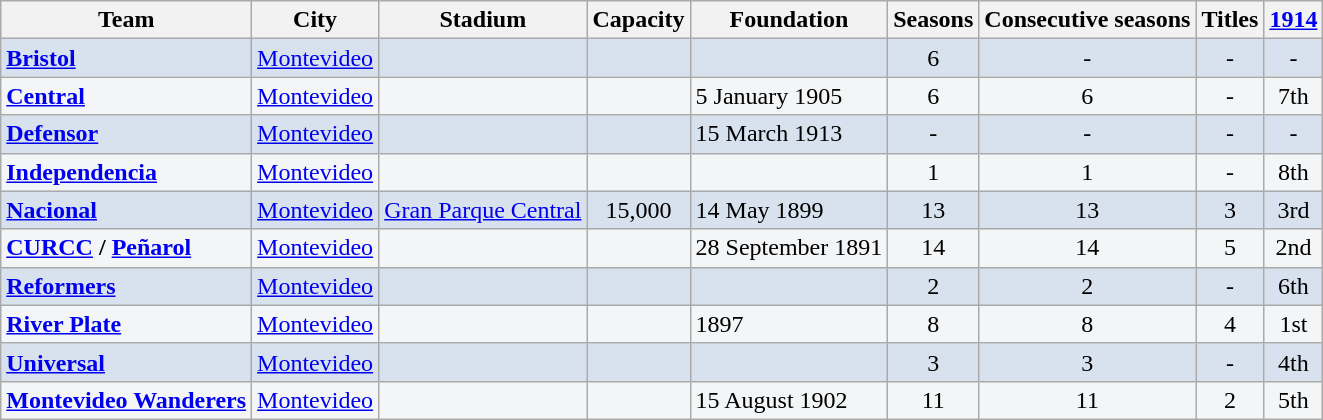<table class="wikitable">
<tr>
<th>Team</th>
<th>City</th>
<th>Stadium</th>
<th>Capacity</th>
<th>Foundation</th>
<th>Seasons</th>
<th>Consecutive seasons</th>
<th>Titles</th>
<th><a href='#'>1914</a></th>
</tr>
<tr bgcolor=#D8E2EE>
<td> <strong><a href='#'>Bristol</a></strong></td>
<td> <a href='#'>Montevideo</a></td>
<td></td>
<td align=center></td>
<td></td>
<td align=center>6</td>
<td align=center>-</td>
<td align=center>-</td>
<td align=center>-</td>
</tr>
<tr bgcolor=#F3F5F7>
<td> <strong><a href='#'>Central</a></strong></td>
<td> <a href='#'>Montevideo</a></td>
<td></td>
<td align=center></td>
<td>5 January 1905</td>
<td align=center>6</td>
<td align=center>6</td>
<td align=center>-</td>
<td align=center>7th</td>
</tr>
<tr bgcolor=#D8E2EE>
<td><strong><a href='#'>Defensor</a></strong></td>
<td> <a href='#'>Montevideo</a></td>
<td></td>
<td align=center></td>
<td>15 March 1913</td>
<td align=center>-</td>
<td align=center>-</td>
<td align=center>-</td>
<td align=center>-</td>
</tr>
<tr bgcolor=#F3F5F7>
<td> <strong><a href='#'>Independencia</a></strong></td>
<td> <a href='#'>Montevideo</a></td>
<td></td>
<td align=center></td>
<td></td>
<td align=center>1</td>
<td align=center>1</td>
<td align=center>-</td>
<td align=center>8th</td>
</tr>
<tr bgcolor=#D8E2EE>
<td> <strong><a href='#'>Nacional</a></strong></td>
<td> <a href='#'>Montevideo</a></td>
<td><a href='#'>Gran Parque Central</a></td>
<td align=center>15,000</td>
<td>14 May 1899</td>
<td align=center>13</td>
<td align=center>13</td>
<td align=center>3</td>
<td align=center>3rd</td>
</tr>
<tr bgcolor=#F3F5F7>
<td> <strong><a href='#'>CURCC</a> / <a href='#'>Peñarol</a></strong></td>
<td> <a href='#'>Montevideo</a></td>
<td></td>
<td align=center></td>
<td>28 September 1891</td>
<td align=center>14</td>
<td align=center>14</td>
<td align=center>5</td>
<td align=center>2nd</td>
</tr>
<tr bgcolor=#D8E2EE>
<td><strong><a href='#'>Reformers</a></strong></td>
<td> <a href='#'>Montevideo</a></td>
<td></td>
<td align=center></td>
<td></td>
<td align=center>2</td>
<td align=center>2</td>
<td align=center>-</td>
<td align=center>6th</td>
</tr>
<tr bgcolor=#F3F5F7>
<td> <strong><a href='#'>River Plate</a></strong></td>
<td> <a href='#'>Montevideo</a></td>
<td></td>
<td align=center></td>
<td>1897</td>
<td align=center>8</td>
<td align=center>8</td>
<td align=center>4</td>
<td align=center>1st</td>
</tr>
<tr bgcolor=#D8E2EE>
<td> <strong><a href='#'>Universal</a></strong></td>
<td> <a href='#'>Montevideo</a></td>
<td></td>
<td align=center></td>
<td></td>
<td align=center>3</td>
<td align=center>3</td>
<td align=center>-</td>
<td align=center>4th</td>
</tr>
<tr bgcolor=#F3F5F7>
<td> <strong><a href='#'>Montevideo Wanderers</a></strong></td>
<td> <a href='#'>Montevideo</a></td>
<td></td>
<td align=center></td>
<td>15 August 1902</td>
<td align=center>11</td>
<td align=center>11</td>
<td align=center>2</td>
<td align=center>5th</td>
</tr>
</table>
